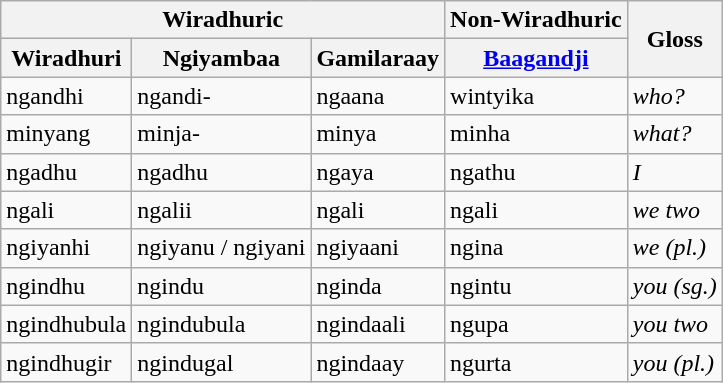<table class="wikitable">
<tr>
<th colspan="3">Wiradhuric</th>
<th>Non-Wiradhuric</th>
<th rowspan="2">Gloss</th>
</tr>
<tr>
<th>Wiradhuri</th>
<th>Ngiyambaa</th>
<th>Gamilaraay</th>
<th><a href='#'>Baagandji</a></th>
</tr>
<tr>
<td>ngandhi</td>
<td>ngandi-</td>
<td>ngaana</td>
<td>wintyika</td>
<td><em>who?</em></td>
</tr>
<tr>
<td>minyang</td>
<td>minja-</td>
<td>minya</td>
<td>minha</td>
<td><em>what?</em></td>
</tr>
<tr>
<td>ngadhu</td>
<td>ngadhu</td>
<td>ngaya</td>
<td>ngathu</td>
<td><em>I</em></td>
</tr>
<tr>
<td>ngali</td>
<td>ngalii</td>
<td>ngali</td>
<td>ngali</td>
<td><em>we two</em></td>
</tr>
<tr>
<td>ngiyanhi</td>
<td>ngiyanu / ngiyani</td>
<td>ngiyaani</td>
<td>ngina</td>
<td><em>we (pl.)</em></td>
</tr>
<tr>
<td>ngindhu</td>
<td>ngindu</td>
<td>nginda</td>
<td>ngintu</td>
<td><em>you (sg.)</em></td>
</tr>
<tr>
<td>ngindhubula</td>
<td>ngindubula</td>
<td>ngindaali</td>
<td>ngupa</td>
<td><em>you two</em></td>
</tr>
<tr>
<td>ngindhugir</td>
<td>ngindugal</td>
<td>ngindaay</td>
<td>ngurta</td>
<td><em>you (pl.)</em></td>
</tr>
</table>
